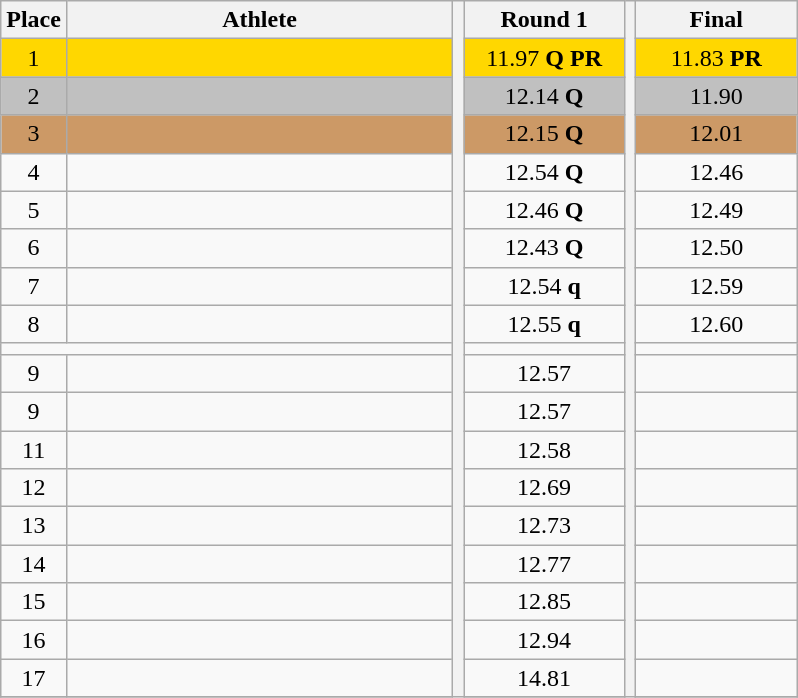<table class="wikitable" style="text-align:center">
<tr>
<th>Place</th>
<th width=250>Athlete</th>
<th rowspan=31></th>
<th width=100>Round 1</th>
<th rowspan=31></th>
<th width=100>Final</th>
</tr>
<tr bgcolor=gold>
<td>1</td>
<td align=left></td>
<td>11.97 <strong>Q PR</strong></td>
<td>11.83 <strong>PR</strong></td>
</tr>
<tr bgcolor=silver>
<td>2</td>
<td align=left></td>
<td>12.14 <strong>Q</strong></td>
<td>11.90</td>
</tr>
<tr bgcolor=cc9966>
<td>3</td>
<td align=left></td>
<td>12.15 <strong>Q</strong></td>
<td>12.01</td>
</tr>
<tr>
<td>4</td>
<td align=left></td>
<td>12.54 <strong>Q</strong></td>
<td>12.46</td>
</tr>
<tr>
<td>5</td>
<td align=left></td>
<td>12.46 <strong>Q</strong></td>
<td>12.49</td>
</tr>
<tr>
<td>6</td>
<td align=left></td>
<td>12.43 <strong>Q</strong></td>
<td>12.50</td>
</tr>
<tr>
<td>7</td>
<td align=left></td>
<td>12.54 <strong>q</strong></td>
<td>12.59</td>
</tr>
<tr>
<td>8</td>
<td align=left></td>
<td>12.55 <strong>q</strong></td>
<td>12.60</td>
</tr>
<tr>
<td colspan=10></td>
</tr>
<tr>
<td>9</td>
<td align=left></td>
<td>12.57</td>
<td></td>
</tr>
<tr>
<td>9</td>
<td align=left></td>
<td>12.57</td>
<td></td>
</tr>
<tr>
<td>11</td>
<td align=left></td>
<td>12.58</td>
<td></td>
</tr>
<tr>
<td>12</td>
<td align=left></td>
<td>12.69</td>
<td></td>
</tr>
<tr>
<td>13</td>
<td align=left></td>
<td>12.73</td>
<td></td>
</tr>
<tr>
<td>14</td>
<td align=left></td>
<td>12.77</td>
<td></td>
</tr>
<tr>
<td>15</td>
<td align=left></td>
<td>12.85</td>
<td></td>
</tr>
<tr>
<td>16</td>
<td align=left></td>
<td>12.94</td>
<td></td>
</tr>
<tr>
<td>17</td>
<td align=left></td>
<td>14.81</td>
<td></td>
</tr>
<tr>
</tr>
</table>
